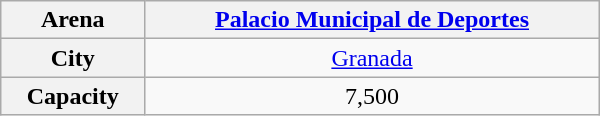<table class="wikitable" width="400">
<tr>
<th>Arena</th>
<th align="center"><a href='#'>Palacio Municipal de Deportes</a></th>
</tr>
<tr>
<th>City</th>
<td align="center"><a href='#'>Granada</a></td>
</tr>
<tr>
<th>Capacity</th>
<td align="center">7,500</td>
</tr>
</table>
